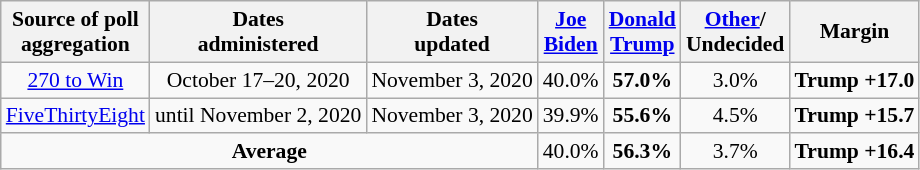<table class="wikitable sortable" style="text-align:center;font-size:90%;line-height:17px">
<tr>
<th>Source of poll<br>aggregation</th>
<th>Dates<br> administered</th>
<th>Dates<br> updated</th>
<th class="unsortable"><a href='#'>Joe<br>Biden</a><br><small></small></th>
<th class="unsortable"><a href='#'>Donald<br>Trump</a><br><small></small></th>
<th class="unsortable"><a href='#'>Other</a>/<br>Undecided<br></th>
<th>Margin</th>
</tr>
<tr>
<td><a href='#'>270 to Win</a></td>
<td>October 17–20, 2020</td>
<td>November 3, 2020</td>
<td>40.0%</td>
<td><strong>57.0%</strong></td>
<td>3.0%</td>
<td><strong>Trump +17.0</strong></td>
</tr>
<tr>
<td><a href='#'>FiveThirtyEight</a></td>
<td>until November 2, 2020</td>
<td>November 3, 2020</td>
<td>39.9%</td>
<td><strong>55.6%</strong></td>
<td>4.5%</td>
<td><strong>Trump +15.7</strong></td>
</tr>
<tr>
<td colspan="3"><strong>Average</strong></td>
<td>40.0%</td>
<td><strong>56.3%</strong></td>
<td>3.7%</td>
<td><strong>Trump +16.4</strong></td>
</tr>
</table>
